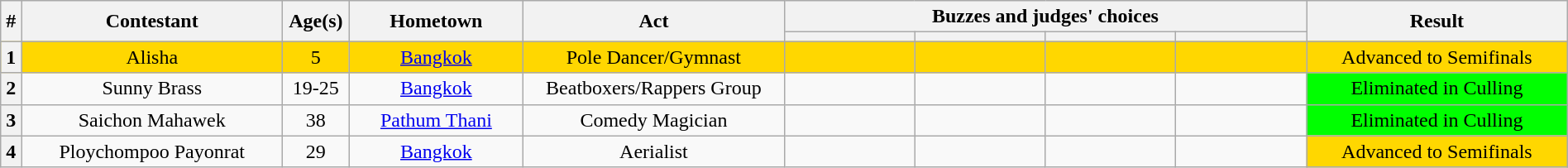<table class="wikitable sortable" style="width:100%; text-align:center;">
<tr>
<th scope="col" rowspan="2"  style="width:1%;">#</th>
<th scope="col" rowspan="2"  style="width:15%;">Contestant</th>
<th scope="col" rowspan="2"  data-sort-type="number" style="width:2%;">Age(s)</th>
<th scope="col" rowspan="2"  class="unsortable" style="width:10%;">Hometown</th>
<th scope="col" rowspan="2" class="unsortable"  style="width:15%;">Act</th>
<th scope="col" colspan="4" class="unsortable" style="width:30%;">Buzzes and judges' choices</th>
<th scope="col" rowspan="2" style="width:15%;">Result</th>
</tr>
<tr>
<th width="100"></th>
<th width="100"></th>
<th width="100"></th>
<th width="100"></th>
</tr>
<tr bgcolor=gold>
<th>1</th>
<td>Alisha </td>
<td>5</td>
<td><a href='#'>Bangkok</a></td>
<td>Pole Dancer/Gymnast</td>
<td></td>
<td></td>
<td></td>
<td></td>
<td style="background:gold">Advanced to Semifinals</td>
</tr>
<tr>
<th>2</th>
<td>Sunny Brass</td>
<td>19-25</td>
<td><a href='#'>Bangkok</a></td>
<td>Beatboxers/Rappers Group</td>
<td></td>
<td></td>
<td></td>
<td></td>
<td style="background:lime">Eliminated in Culling</td>
</tr>
<tr>
<th>3</th>
<td>Saichon Mahawek</td>
<td>38</td>
<td><a href='#'>Pathum Thani</a></td>
<td>Comedy Magician</td>
<td></td>
<td></td>
<td></td>
<td></td>
<td style="background:lime">Eliminated in Culling</td>
</tr>
<tr>
<th>4</th>
<td>Ploychompoo Payonrat</td>
<td>29</td>
<td><a href='#'>Bangkok</a></td>
<td>Aerialist</td>
<td></td>
<td></td>
<td></td>
<td></td>
<td style="background:gold">Advanced to Semifinals</td>
</tr>
</table>
